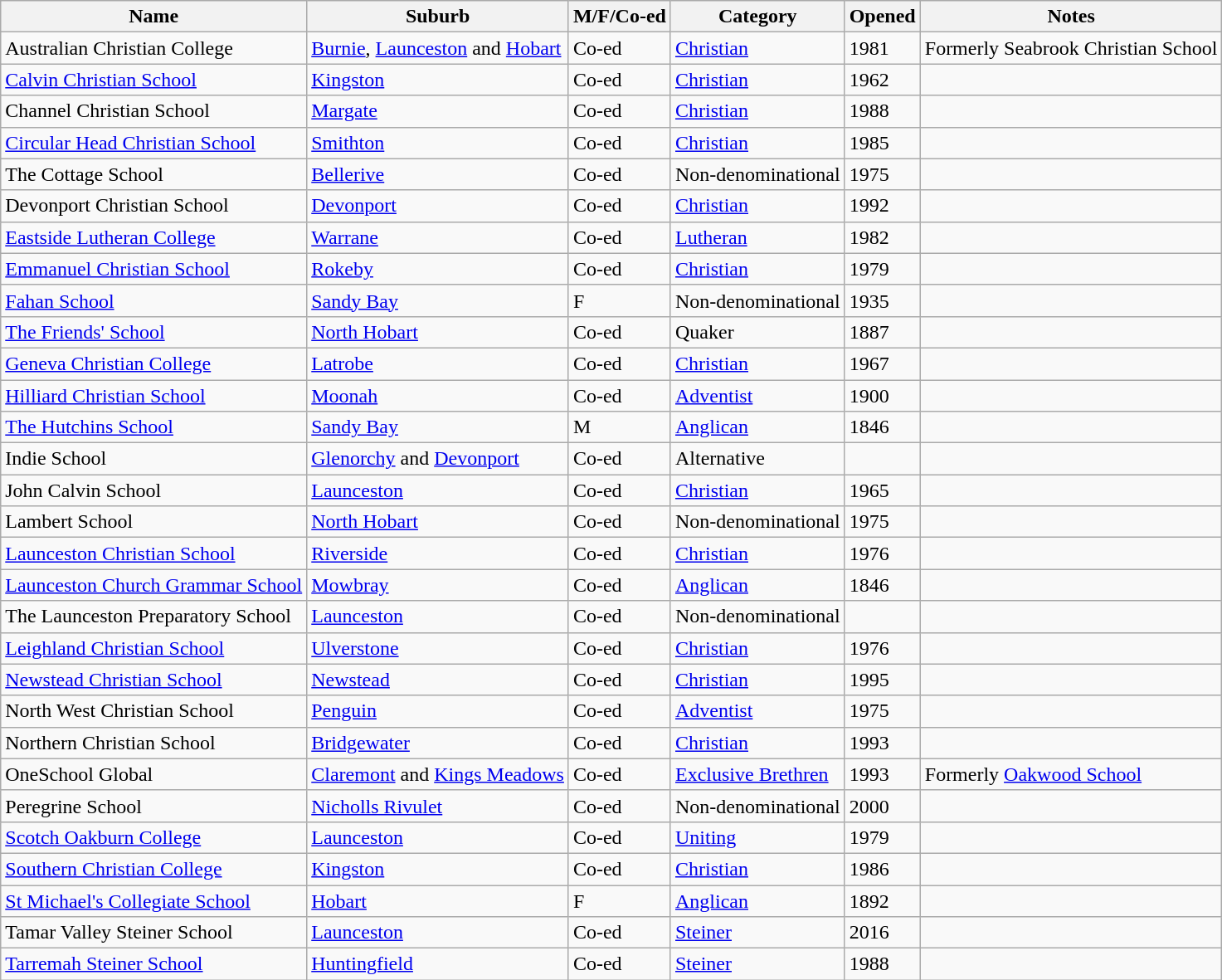<table class="wikitable sortable"|->
<tr>
<th>Name</th>
<th>Suburb</th>
<th>M/F/Co-ed</th>
<th>Category</th>
<th>Opened</th>
<th>Notes</th>
</tr>
<tr>
<td>Australian Christian College</td>
<td><a href='#'>Burnie</a>, <a href='#'>Launceston</a> and <a href='#'>Hobart</a></td>
<td>Co-ed</td>
<td><a href='#'>Christian</a></td>
<td>1981</td>
<td>Formerly Seabrook Christian School</td>
</tr>
<tr>
<td><a href='#'>Calvin Christian School</a></td>
<td><a href='#'>Kingston</a></td>
<td>Co-ed</td>
<td><a href='#'>Christian</a></td>
<td>1962</td>
<td></td>
</tr>
<tr>
<td>Channel Christian School</td>
<td><a href='#'>Margate</a></td>
<td>Co-ed</td>
<td><a href='#'>Christian</a></td>
<td>1988</td>
<td></td>
</tr>
<tr>
<td><a href='#'>Circular Head Christian School</a></td>
<td><a href='#'>Smithton</a></td>
<td>Co-ed</td>
<td><a href='#'>Christian</a></td>
<td>1985</td>
<td></td>
</tr>
<tr>
<td>The Cottage School</td>
<td><a href='#'>Bellerive</a></td>
<td>Co-ed</td>
<td>Non-denominational</td>
<td>1975</td>
<td></td>
</tr>
<tr>
<td>Devonport Christian School</td>
<td><a href='#'>Devonport</a></td>
<td>Co-ed</td>
<td><a href='#'>Christian</a></td>
<td>1992</td>
<td></td>
</tr>
<tr>
<td><a href='#'>Eastside Lutheran College</a></td>
<td><a href='#'>Warrane</a></td>
<td>Co-ed</td>
<td><a href='#'>Lutheran</a></td>
<td>1982</td>
<td></td>
</tr>
<tr>
<td><a href='#'>Emmanuel Christian School</a></td>
<td><a href='#'>Rokeby</a></td>
<td>Co-ed</td>
<td><a href='#'>Christian</a></td>
<td>1979</td>
<td></td>
</tr>
<tr>
<td><a href='#'>Fahan School</a></td>
<td><a href='#'>Sandy Bay</a></td>
<td>F</td>
<td>Non-denominational</td>
<td>1935</td>
<td></td>
</tr>
<tr>
<td><a href='#'>The Friends' School</a></td>
<td><a href='#'>North Hobart</a></td>
<td>Co-ed</td>
<td>Quaker</td>
<td>1887</td>
<td></td>
</tr>
<tr>
<td><a href='#'>Geneva Christian College</a></td>
<td><a href='#'>Latrobe</a></td>
<td>Co-ed</td>
<td><a href='#'>Christian</a></td>
<td>1967</td>
<td></td>
</tr>
<tr>
<td><a href='#'>Hilliard Christian School</a></td>
<td><a href='#'>Moonah</a></td>
<td>Co-ed</td>
<td><a href='#'>Adventist</a></td>
<td>1900</td>
<td></td>
</tr>
<tr>
<td><a href='#'>The Hutchins School</a></td>
<td><a href='#'>Sandy Bay</a></td>
<td>M</td>
<td><a href='#'>Anglican</a></td>
<td>1846</td>
<td></td>
</tr>
<tr>
<td>Indie School</td>
<td><a href='#'>Glenorchy</a> and <a href='#'>Devonport</a></td>
<td>Co-ed</td>
<td>Alternative</td>
<td></td>
<td></td>
</tr>
<tr>
<td>John Calvin School</td>
<td><a href='#'>Launceston</a></td>
<td>Co-ed</td>
<td><a href='#'>Christian</a></td>
<td>1965</td>
<td></td>
</tr>
<tr>
<td>Lambert School</td>
<td><a href='#'>North Hobart</a></td>
<td>Co-ed</td>
<td>Non-denominational</td>
<td>1975</td>
<td></td>
</tr>
<tr>
<td><a href='#'>Launceston Christian School</a></td>
<td><a href='#'>Riverside</a></td>
<td>Co-ed</td>
<td><a href='#'>Christian</a></td>
<td>1976</td>
<td></td>
</tr>
<tr>
<td><a href='#'>Launceston Church Grammar School</a></td>
<td><a href='#'>Mowbray</a></td>
<td>Co-ed</td>
<td><a href='#'>Anglican</a></td>
<td>1846</td>
<td></td>
</tr>
<tr>
<td>The Launceston Preparatory School</td>
<td><a href='#'>Launceston</a></td>
<td>Co-ed</td>
<td>Non-denominational</td>
<td></td>
<td></td>
</tr>
<tr>
<td><a href='#'>Leighland Christian School</a></td>
<td><a href='#'>Ulverstone</a></td>
<td>Co-ed</td>
<td><a href='#'>Christian</a></td>
<td>1976</td>
<td></td>
</tr>
<tr>
<td><a href='#'>Newstead Christian School</a></td>
<td><a href='#'>Newstead</a></td>
<td>Co-ed</td>
<td><a href='#'>Christian</a></td>
<td>1995</td>
<td></td>
</tr>
<tr>
<td>North West Christian School</td>
<td><a href='#'>Penguin</a></td>
<td>Co-ed</td>
<td><a href='#'>Adventist</a></td>
<td>1975</td>
<td></td>
</tr>
<tr>
<td>Northern Christian School</td>
<td><a href='#'>Bridgewater</a></td>
<td>Co-ed</td>
<td><a href='#'>Christian</a></td>
<td>1993</td>
<td></td>
</tr>
<tr>
<td>OneSchool Global</td>
<td><a href='#'>Claremont</a> and <a href='#'>Kings Meadows</a></td>
<td>Co-ed</td>
<td><a href='#'>Exclusive Brethren</a></td>
<td>1993</td>
<td>Formerly <a href='#'>Oakwood School</a></td>
</tr>
<tr>
<td>Peregrine School</td>
<td><a href='#'>Nicholls Rivulet</a></td>
<td>Co-ed</td>
<td>Non-denominational</td>
<td>2000</td>
<td></td>
</tr>
<tr>
<td><a href='#'>Scotch Oakburn College</a></td>
<td><a href='#'>Launceston</a></td>
<td>Co-ed</td>
<td><a href='#'>Uniting</a></td>
<td>1979</td>
<td></td>
</tr>
<tr>
<td><a href='#'>Southern Christian College</a></td>
<td><a href='#'>Kingston</a></td>
<td>Co-ed</td>
<td><a href='#'>Christian</a></td>
<td>1986</td>
<td></td>
</tr>
<tr>
<td><a href='#'>St Michael's Collegiate School</a></td>
<td><a href='#'>Hobart</a></td>
<td>F</td>
<td><a href='#'>Anglican</a></td>
<td>1892</td>
<td></td>
</tr>
<tr>
<td>Tamar Valley Steiner School</td>
<td><a href='#'>Launceston</a></td>
<td>Co-ed</td>
<td><a href='#'>Steiner</a></td>
<td>2016</td>
<td></td>
</tr>
<tr>
<td><a href='#'>Tarremah Steiner School</a></td>
<td><a href='#'>Huntingfield</a></td>
<td>Co-ed</td>
<td><a href='#'>Steiner</a></td>
<td>1988</td>
<td></td>
</tr>
</table>
